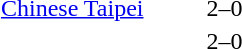<table style="text-align:center">
<tr>
<th width=200></th>
<th width=100></th>
<th width=200></th>
</tr>
<tr>
<td align=right><a href='#'>Chinese Taipei</a> </td>
<td>2–0</td>
<td align=left></td>
</tr>
<tr>
<td align=right></td>
<td>2–0</td>
<td align=left></td>
</tr>
</table>
